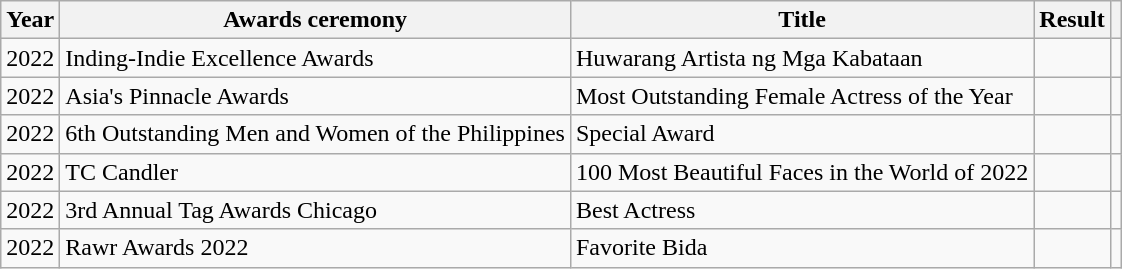<table class="wikitable sortable">
<tr>
<th>Year</th>
<th>Awards ceremony</th>
<th>Title</th>
<th>Result</th>
<th></th>
</tr>
<tr>
<td>2022</td>
<td>Inding-Indie Excellence Awards</td>
<td>Huwarang Artista ng Mga Kabataan</td>
<td></td>
<td></td>
</tr>
<tr>
<td>2022</td>
<td>Asia's Pinnacle Awards</td>
<td>Most Outstanding Female Actress of the Year</td>
<td></td>
<td></td>
</tr>
<tr>
<td>2022</td>
<td>6th Outstanding Men and Women of the Philippines</td>
<td>Special Award</td>
<td></td>
<td></td>
</tr>
<tr>
<td>2022</td>
<td>TC Candler</td>
<td>100 Most Beautiful Faces in the World of 2022</td>
<td></td>
<td></td>
</tr>
<tr>
<td>2022</td>
<td>3rd Annual Tag Awards Chicago</td>
<td>Best Actress</td>
<td></td>
<td></td>
</tr>
<tr>
<td>2022</td>
<td>Rawr Awards 2022</td>
<td>Favorite Bida</td>
<td></td>
<td></td>
</tr>
</table>
